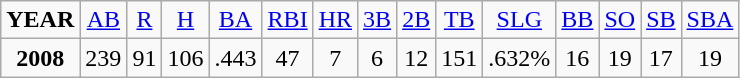<table class="wikitable">
<tr align=center>
<td><strong>YEAR</strong></td>
<td><a href='#'>AB</a></td>
<td><a href='#'>R</a></td>
<td><a href='#'>H</a></td>
<td><a href='#'>BA</a></td>
<td><a href='#'>RBI</a></td>
<td><a href='#'>HR</a></td>
<td><a href='#'>3B</a></td>
<td><a href='#'>2B</a></td>
<td><a href='#'>TB</a></td>
<td><a href='#'>SLG</a></td>
<td><a href='#'>BB</a></td>
<td><a href='#'>SO</a></td>
<td><a href='#'>SB</a></td>
<td><a href='#'>SBA</a></td>
</tr>
<tr align=center>
<td><strong>2008</strong></td>
<td>239</td>
<td>91</td>
<td>106</td>
<td>.443</td>
<td>47</td>
<td>7</td>
<td>6</td>
<td>12</td>
<td>151</td>
<td>.632%</td>
<td>16</td>
<td>19</td>
<td>17</td>
<td>19</td>
</tr>
</table>
